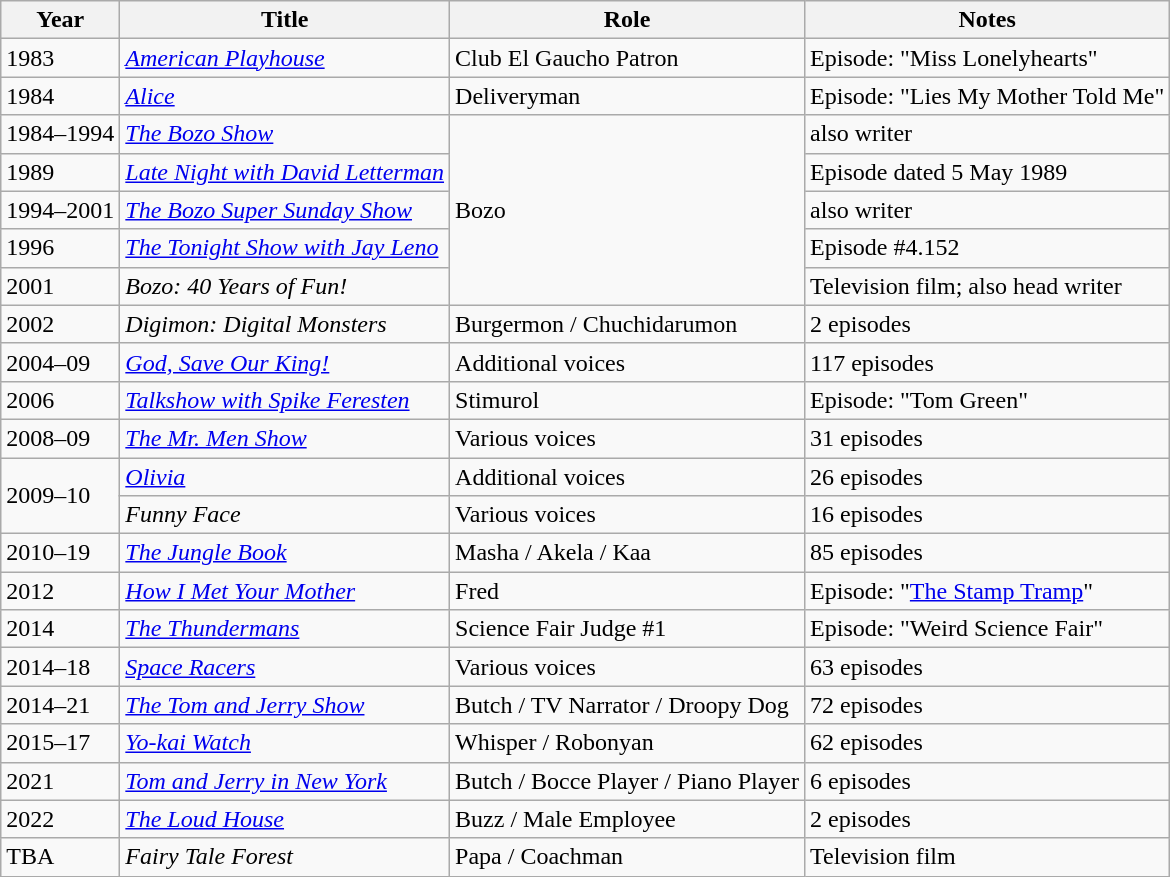<table class="wikitable sortable">
<tr>
<th>Year</th>
<th>Title</th>
<th>Role</th>
<th>Notes</th>
</tr>
<tr>
<td>1983</td>
<td><em><a href='#'>American Playhouse</a></em></td>
<td>Club El Gaucho Patron</td>
<td>Episode: "Miss Lonelyhearts"</td>
</tr>
<tr>
<td>1984</td>
<td><a href='#'><em>Alice</em></a></td>
<td>Deliveryman</td>
<td>Episode: "Lies My Mother Told Me"</td>
</tr>
<tr>
<td>1984–1994</td>
<td><em><a href='#'>The Bozo Show</a></em></td>
<td rowspan="5">Bozo</td>
<td>also writer</td>
</tr>
<tr>
<td>1989</td>
<td><em><a href='#'>Late Night with David Letterman</a></em></td>
<td>Episode dated 5 May 1989</td>
</tr>
<tr>
<td>1994–2001</td>
<td><em><a href='#'>The Bozo Super Sunday Show</a></em></td>
<td>also writer</td>
</tr>
<tr>
<td>1996</td>
<td><em><a href='#'>The Tonight Show with Jay Leno</a></em></td>
<td>Episode #4.152</td>
</tr>
<tr>
<td>2001</td>
<td><em>Bozo: 40 Years of Fun!</em></td>
<td>Television film; also head writer</td>
</tr>
<tr>
<td>2002</td>
<td><em>Digimon: Digital Monsters</em></td>
<td>Burgermon / Chuchidarumon</td>
<td>2 episodes</td>
</tr>
<tr>
<td>2004–09</td>
<td><em><a href='#'>God, Save Our King!</a></em></td>
<td>Additional voices</td>
<td>117 episodes</td>
</tr>
<tr>
<td>2006</td>
<td><em><a href='#'>Talkshow with Spike Feresten</a></em></td>
<td>Stimurol</td>
<td>Episode: "Tom Green"</td>
</tr>
<tr>
<td>2008–09</td>
<td><em><a href='#'>The Mr. Men Show</a></em></td>
<td>Various voices</td>
<td>31 episodes</td>
</tr>
<tr>
<td rowspan="2">2009–10</td>
<td><a href='#'><em>Olivia</em></a></td>
<td>Additional voices</td>
<td>26 episodes</td>
</tr>
<tr>
<td><em>Funny Face</em></td>
<td>Various voices</td>
<td>16 episodes</td>
</tr>
<tr>
<td>2010–19</td>
<td><a href='#'><em>The Jungle Book</em></a></td>
<td>Masha / Akela / Kaa</td>
<td>85 episodes</td>
</tr>
<tr>
<td>2012</td>
<td><em><a href='#'>How I Met Your Mother</a></em></td>
<td>Fred</td>
<td>Episode: "<a href='#'>The Stamp Tramp</a>"</td>
</tr>
<tr>
<td>2014</td>
<td><em><a href='#'>The Thundermans</a></em></td>
<td>Science Fair Judge #1</td>
<td>Episode: "Weird Science Fair"</td>
</tr>
<tr>
<td>2014–18</td>
<td><em><a href='#'>Space Racers</a></em></td>
<td>Various voices</td>
<td>63 episodes</td>
</tr>
<tr>
<td>2014–21</td>
<td><a href='#'><em>The Tom and Jerry Show</em></a></td>
<td>Butch / TV Narrator / Droopy Dog</td>
<td>72 episodes</td>
</tr>
<tr>
<td>2015–17</td>
<td><em><a href='#'>Yo-kai Watch</a></em></td>
<td>Whisper / Robonyan</td>
<td>62 episodes</td>
</tr>
<tr>
<td>2021</td>
<td><em><a href='#'>Tom and Jerry in New York</a></em></td>
<td>Butch / Bocce Player / Piano Player</td>
<td>6 episodes</td>
</tr>
<tr>
<td>2022</td>
<td><em><a href='#'>The Loud House</a></em></td>
<td>Buzz / Male Employee</td>
<td>2 episodes</td>
</tr>
<tr>
<td>TBA</td>
<td><em>Fairy Tale Forest</em></td>
<td>Papa / Coachman</td>
<td>Television film</td>
</tr>
</table>
